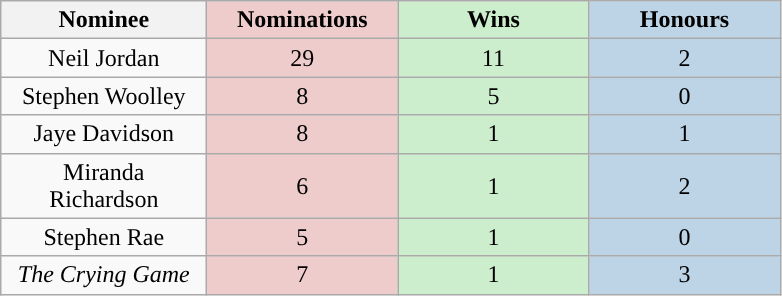<table class="wikitable" style="text-align:center;">
<tr>
<th width="130">Nominee</th>
<th width="120" style="background:#ecc;">Nominations</th>
<th width="120" style="background:#cec;">Wins</th>
<th width="120" style="background:#BCD4E6;">Honours</th>
</tr>
<tr>
<td>Neil Jordan</td>
<td style="background:#ecc;">29</td>
<td style="background:#cec;">11</td>
<td style="background:#BCD4E6;">2</td>
</tr>
<tr>
<td>Stephen Woolley</td>
<td style="background:#ecc;">8</td>
<td style="background:#cec;">5</td>
<td style="background:#BCD4E6;">0</td>
</tr>
<tr>
<td>Jaye Davidson</td>
<td style="background:#ecc;">8</td>
<td style="background:#cec;">1</td>
<td style="background:#BCD4E6;">1</td>
</tr>
<tr>
<td>Miranda Richardson</td>
<td style="background:#ecc;">6</td>
<td style="background:#cec;">1</td>
<td style="background:#BCD4E6;">2</td>
</tr>
<tr>
<td>Stephen Rae</td>
<td style="background:#ecc;">5</td>
<td style="background:#cec;">1</td>
<td style="background:#BCD4E6;">0</td>
</tr>
<tr>
<td><em>The Crying Game</em></td>
<td style="background:#ecc;">7</td>
<td style="background:#cec;">1</td>
<td style="background:#BCD4E6;">3</td>
</tr>
</table>
